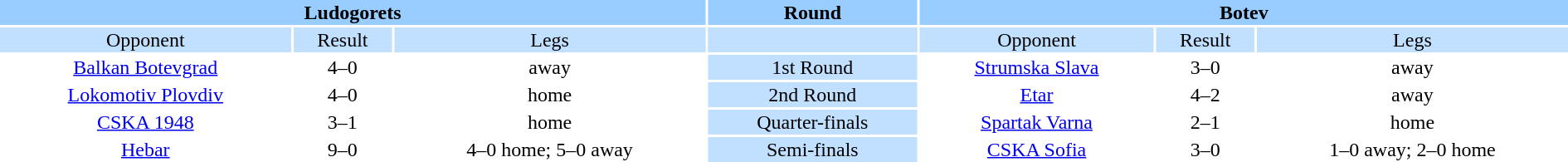<table width="100%" style="text-align:center">
<tr valign=top bgcolor=#99ccff>
<th colspan=3 style="width:1*">Ludogorets</th>
<th><strong>Round</strong></th>
<th colspan=3 style="width:1*">Botev</th>
</tr>
<tr valign=top bgcolor=#c1e0ff>
<td>Opponent</td>
<td>Result</td>
<td>Legs</td>
<td bgcolor=#c1e0ff></td>
<td>Opponent</td>
<td>Result</td>
<td>Legs</td>
</tr>
<tr>
<td><a href='#'>Balkan Botevgrad</a></td>
<td>4–0</td>
<td>away</td>
<td bgcolor="#c1e0ff">1st Round</td>
<td><a href='#'>Strumska Slava</a></td>
<td>3–0</td>
<td>away</td>
</tr>
<tr>
<td><a href='#'>Lokomotiv Plovdiv</a></td>
<td>4–0</td>
<td>home</td>
<td bgcolor="#c1e0ff">2nd Round</td>
<td><a href='#'>Etar</a></td>
<td>4–2</td>
<td>away</td>
</tr>
<tr>
<td><a href='#'>CSKA 1948</a></td>
<td>3–1</td>
<td>home</td>
<td bgcolor="#c1e0ff">Quarter-finals</td>
<td><a href='#'>Spartak Varna</a></td>
<td>2–1</td>
<td>home</td>
</tr>
<tr>
<td><a href='#'>Hebar</a></td>
<td>9–0</td>
<td>4–0 home; 5–0 away</td>
<td bgcolor="#c1e0ff">Semi-finals</td>
<td><a href='#'>CSKA Sofia</a></td>
<td>3–0</td>
<td>1–0 away; 2–0 home</td>
</tr>
</table>
